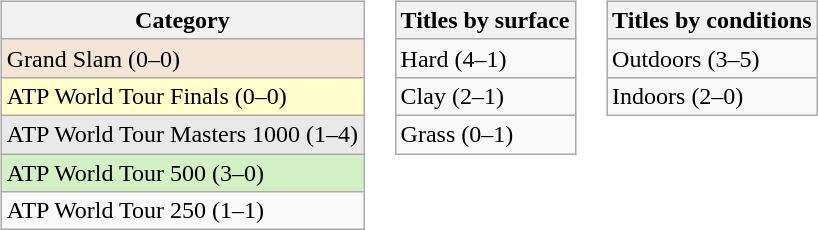<table>
<tr>
<td valign=top><br><table class=wikitable>
<tr>
<th>Category</th>
</tr>
<tr style="background:#F3E6D7;">
<td>Grand Slam (0–0)</td>
</tr>
<tr style="background:#ffc;">
<td>ATP World Tour Finals (0–0)</td>
</tr>
<tr style="background:#E9E9E9;">
<td>ATP World Tour Masters 1000 (1–4)</td>
</tr>
<tr style="background:#D4F1C5;">
<td>ATP World Tour 500 (3–0)</td>
</tr>
<tr>
<td>ATP World Tour 250 (1–1)</td>
</tr>
</table>
</td>
<td valign=top><br><table class=wikitable>
<tr>
<th>Titles by surface</th>
</tr>
<tr>
<td>Hard (4–1)</td>
</tr>
<tr>
<td>Clay (2–1)</td>
</tr>
<tr>
<td>Grass (0–1)</td>
</tr>
</table>
</td>
<td valign=top><br><table class=wikitable>
<tr>
<th>Titles by conditions</th>
</tr>
<tr>
<td>Outdoors (3–5)</td>
</tr>
<tr>
<td>Indoors (2–0)</td>
</tr>
</table>
</td>
</tr>
</table>
